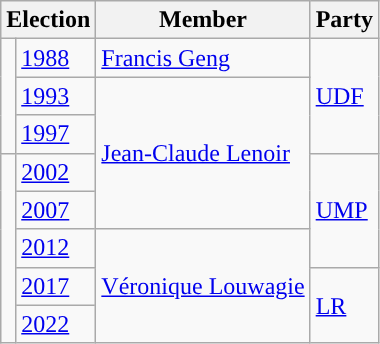<table class="wikitable">
<tr>
<th colspan=2>Election</th>
<th>Member</th>
<th>Party</th>
</tr>
<tr>
<td rowspan="3" style="background-color: "></td>
<td><a href='#'>1988</a></td>
<td><a href='#'>Francis Geng</a></td>
<td rowspan="3"><a href='#'>UDF</a></td>
</tr>
<tr>
<td><a href='#'>1993</a></td>
<td rowspan="4"><a href='#'>Jean-Claude Lenoir</a></td>
</tr>
<tr>
<td><a href='#'>1997</a></td>
</tr>
<tr>
<td rowspan="5" style="background-color: "></td>
<td><a href='#'>2002</a></td>
<td rowspan="3"><a href='#'>UMP</a></td>
</tr>
<tr>
<td><a href='#'>2007</a></td>
</tr>
<tr>
<td><a href='#'>2012</a></td>
<td rowspan="3"><a href='#'>Véronique Louwagie</a></td>
</tr>
<tr>
<td><a href='#'>2017</a></td>
<td rowspan="2"><a href='#'>LR</a></td>
</tr>
<tr>
<td><a href='#'>2022</a></td>
</tr>
</table>
